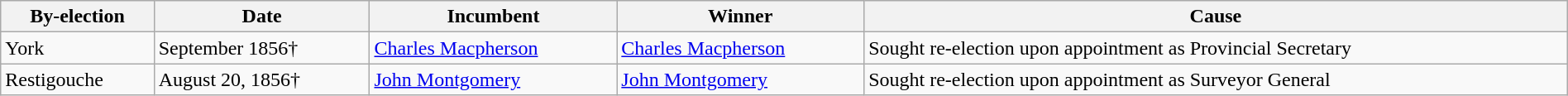<table class=wikitable style="width:100%">
<tr>
<th>By-election</th>
<th>Date</th>
<th>Incumbent</th>
<th>Winner</th>
<th>Cause</th>
</tr>
<tr>
<td>York</td>
<td>September 1856†</td>
<td><a href='#'>Charles Macpherson</a></td>
<td><a href='#'>Charles Macpherson</a></td>
<td>Sought re-election upon appointment as Provincial Secretary</td>
</tr>
<tr>
<td>Restigouche</td>
<td>August 20, 1856†</td>
<td><a href='#'>John Montgomery</a></td>
<td><a href='#'>John Montgomery</a></td>
<td>Sought re-election upon appointment as Surveyor General</td>
</tr>
</table>
